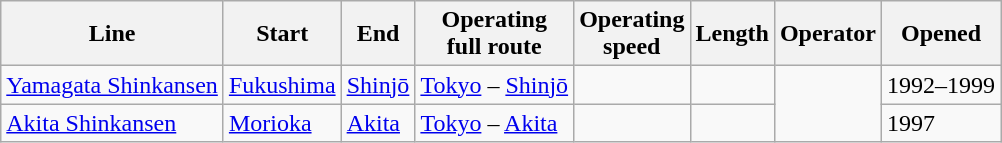<table class="wikitable">
<tr>
<th>Line</th>
<th>Start</th>
<th>End</th>
<th>Operating<br>full route</th>
<th>Operating<br>speed</th>
<th>Length</th>
<th>Operator</th>
<th>Opened</th>
</tr>
<tr>
<td> <a href='#'>Yamagata Shinkansen</a></td>
<td><a href='#'>Fukushima</a></td>
<td><a href='#'>Shinjō</a></td>
<td><a href='#'>Tokyo</a> – <a href='#'>Shinjō</a></td>
<td></td>
<td></td>
<td rowspan="2"></td>
<td>1992–1999</td>
</tr>
<tr>
<td> <a href='#'>Akita Shinkansen</a></td>
<td><a href='#'>Morioka</a></td>
<td><a href='#'>Akita</a></td>
<td><a href='#'>Tokyo</a> – <a href='#'>Akita</a></td>
<td></td>
<td></td>
<td>1997</td>
</tr>
</table>
